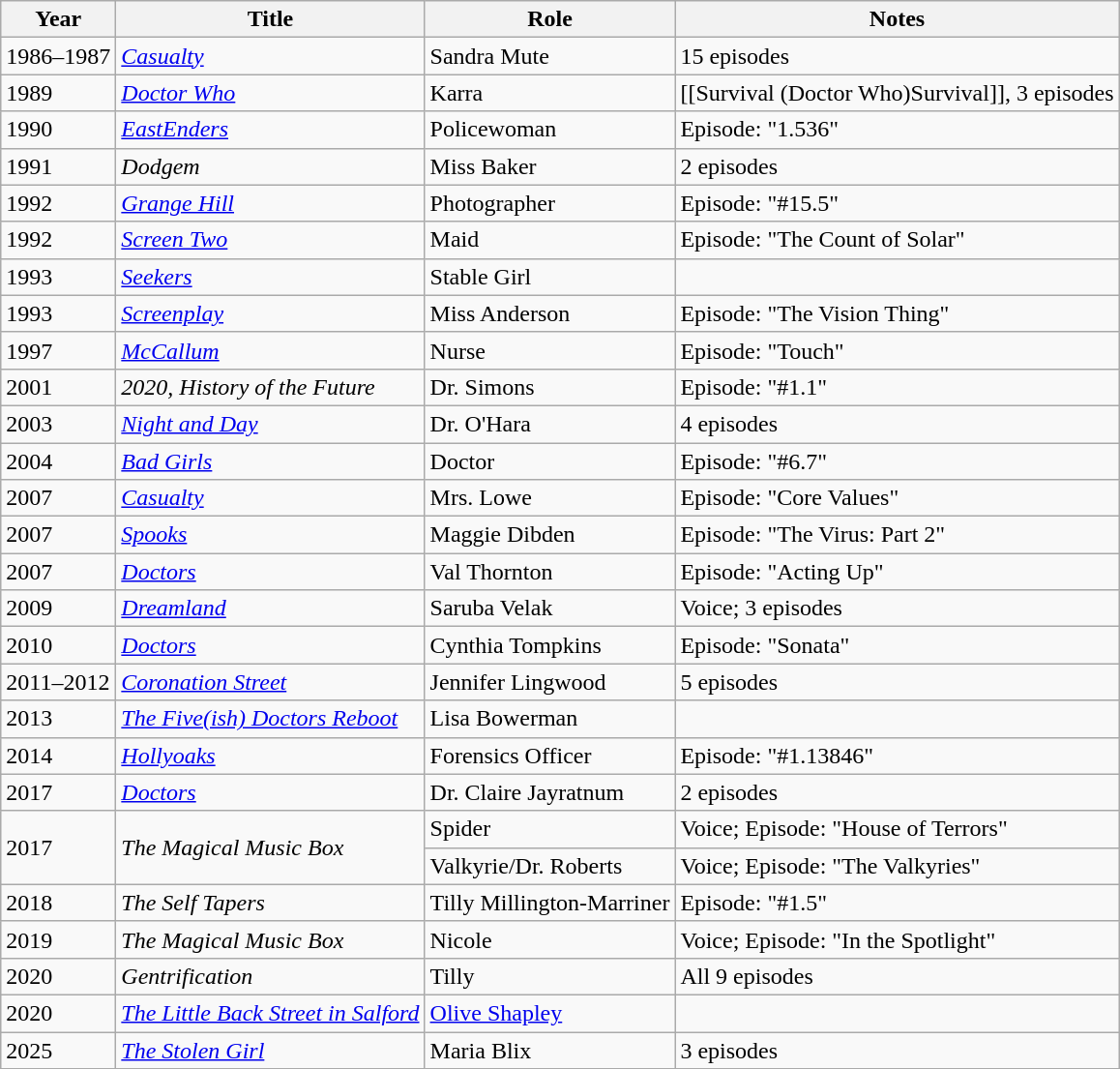<table class="wikitable sortable">
<tr>
<th>Year</th>
<th>Title</th>
<th>Role</th>
<th>Notes</th>
</tr>
<tr>
<td>1986–1987</td>
<td><em><a href='#'>Casualty</a></em></td>
<td>Sandra Mute</td>
<td>15 episodes</td>
</tr>
<tr>
<td>1989</td>
<td><em><a href='#'>Doctor Who</a></em></td>
<td>Karra</td>
<td>[[Survival (Doctor Who)Survival]], 3 episodes</td>
</tr>
<tr>
<td>1990</td>
<td><em><a href='#'>EastEnders</a></em></td>
<td>Policewoman</td>
<td>Episode: "1.536"</td>
</tr>
<tr>
<td>1991</td>
<td><em>Dodgem</em></td>
<td>Miss Baker</td>
<td>2 episodes</td>
</tr>
<tr>
<td>1992</td>
<td><em><a href='#'>Grange Hill</a></em></td>
<td>Photographer</td>
<td>Episode: "#15.5"</td>
</tr>
<tr>
<td>1992</td>
<td><em><a href='#'>Screen Two</a></em></td>
<td>Maid</td>
<td>Episode: "The Count of Solar"</td>
</tr>
<tr>
<td>1993</td>
<td><em><a href='#'>Seekers</a></em></td>
<td>Stable Girl</td>
<td></td>
</tr>
<tr>
<td>1993</td>
<td><em><a href='#'>Screenplay</a></em></td>
<td>Miss Anderson</td>
<td>Episode: "The Vision Thing"</td>
</tr>
<tr>
<td>1997</td>
<td><em><a href='#'>McCallum</a></em></td>
<td>Nurse</td>
<td>Episode: "Touch"</td>
</tr>
<tr>
<td>2001</td>
<td><em>2020, History of the Future</em></td>
<td>Dr. Simons</td>
<td>Episode: "#1.1"</td>
</tr>
<tr>
<td>2003</td>
<td><em><a href='#'>Night and Day</a></em></td>
<td>Dr. O'Hara</td>
<td>4 episodes</td>
</tr>
<tr>
<td>2004</td>
<td><em><a href='#'>Bad Girls</a></em></td>
<td>Doctor</td>
<td>Episode: "#6.7"</td>
</tr>
<tr>
<td>2007</td>
<td><em><a href='#'>Casualty</a></em></td>
<td>Mrs. Lowe</td>
<td>Episode: "Core Values"</td>
</tr>
<tr>
<td>2007</td>
<td><em><a href='#'>Spooks</a></em></td>
<td>Maggie Dibden</td>
<td>Episode: "The Virus: Part 2"</td>
</tr>
<tr>
<td>2007</td>
<td><em><a href='#'>Doctors</a></em></td>
<td>Val Thornton</td>
<td>Episode: "Acting Up"</td>
</tr>
<tr>
<td>2009</td>
<td><em><a href='#'>Dreamland</a></em></td>
<td>Saruba Velak</td>
<td>Voice; 3 episodes</td>
</tr>
<tr>
<td>2010</td>
<td><em><a href='#'>Doctors</a></em></td>
<td>Cynthia Tompkins</td>
<td>Episode: "Sonata"</td>
</tr>
<tr>
<td>2011–2012</td>
<td><em><a href='#'>Coronation Street</a></em></td>
<td>Jennifer Lingwood</td>
<td>5 episodes</td>
</tr>
<tr>
<td>2013</td>
<td><em><a href='#'>The Five(ish) Doctors Reboot</a></em></td>
<td>Lisa Bowerman</td>
<td></td>
</tr>
<tr>
<td>2014</td>
<td><em><a href='#'>Hollyoaks</a></em></td>
<td>Forensics Officer</td>
<td>Episode: "#1.13846"</td>
</tr>
<tr>
<td>2017</td>
<td><em><a href='#'>Doctors</a></em></td>
<td>Dr. Claire Jayratnum</td>
<td>2 episodes</td>
</tr>
<tr>
<td rowspan=2>2017</td>
<td rowspan=2><em>The Magical Music Box</em></td>
<td>Spider</td>
<td>Voice; Episode: "House of Terrors"</td>
</tr>
<tr>
<td>Valkyrie/Dr. Roberts</td>
<td>Voice; Episode: "The Valkyries"</td>
</tr>
<tr>
<td>2018</td>
<td><em>The Self Tapers</em></td>
<td>Tilly Millington-Marriner</td>
<td>Episode: "#1.5"</td>
</tr>
<tr>
<td>2019</td>
<td><em>The Magical Music Box</em></td>
<td>Nicole</td>
<td>Voice; Episode: "In the Spotlight"</td>
</tr>
<tr>
<td>2020</td>
<td><em>Gentrification</em></td>
<td>Tilly</td>
<td>All 9 episodes</td>
</tr>
<tr>
<td>2020</td>
<td><em><a href='#'>The Little Back Street in Salford</a></em></td>
<td><a href='#'>Olive Shapley</a></td>
<td></td>
</tr>
<tr>
<td>2025</td>
<td><em><a href='#'>The Stolen Girl</a></em></td>
<td>Maria Blix</td>
<td>3 episodes</td>
</tr>
<tr>
</tr>
</table>
